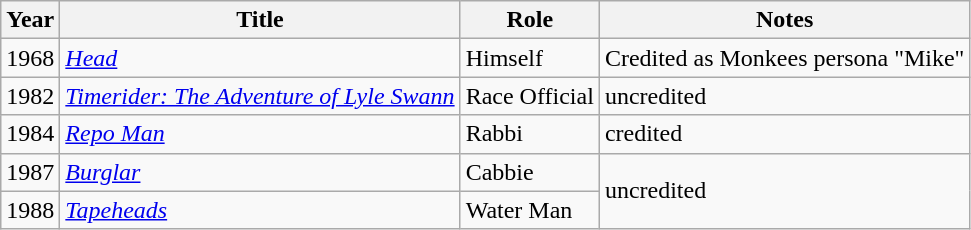<table class="wikitable sortable">
<tr>
<th>Year</th>
<th>Title</th>
<th>Role</th>
<th class="unsortable">Notes</th>
</tr>
<tr>
<td>1968</td>
<td><em><a href='#'>Head</a></em></td>
<td>Himself</td>
<td>Credited as Monkees persona "Mike"</td>
</tr>
<tr>
<td>1982</td>
<td><em><a href='#'>Timerider: The Adventure of Lyle Swann</a></em></td>
<td>Race Official</td>
<td>uncredited</td>
</tr>
<tr>
<td>1984</td>
<td><em><a href='#'>Repo Man</a></em></td>
<td>Rabbi</td>
<td>credited</td>
</tr>
<tr>
<td>1987</td>
<td><em><a href='#'>Burglar</a></em></td>
<td>Cabbie</td>
<td rowspan=2>uncredited</td>
</tr>
<tr>
<td>1988</td>
<td><em><a href='#'>Tapeheads</a></em></td>
<td>Water Man</td>
</tr>
</table>
